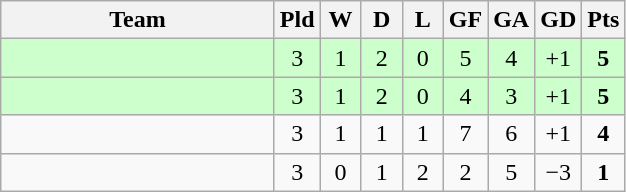<table class="wikitable" style="text-align:center;">
<tr>
<th width=175>Team</th>
<th width=20 abbr="Played">Pld</th>
<th width=20 abbr="Won">W</th>
<th width=20 abbr="Drawn">D</th>
<th width=20 abbr="Lost">L</th>
<th width=20 abbr="Goals for">GF</th>
<th width=20 abbr="Goals against">GA</th>
<th width=20 abbr="Goal difference">GD</th>
<th width=20 abbr="Points">Pts</th>
</tr>
<tr bgcolor=ccffcc>
<td align=left></td>
<td>3</td>
<td>1</td>
<td>2</td>
<td>0</td>
<td>5</td>
<td>4</td>
<td>+1</td>
<td><strong>5</strong></td>
</tr>
<tr bgcolor=ccffcc>
<td align=left></td>
<td>3</td>
<td>1</td>
<td>2</td>
<td>0</td>
<td>4</td>
<td>3</td>
<td>+1</td>
<td><strong>5</strong></td>
</tr>
<tr bgcolor=>
<td align=left></td>
<td>3</td>
<td>1</td>
<td>1</td>
<td>1</td>
<td>7</td>
<td>6</td>
<td>+1</td>
<td><strong>4</strong></td>
</tr>
<tr bgcolor=>
<td align=left></td>
<td>3</td>
<td>0</td>
<td>1</td>
<td>2</td>
<td>2</td>
<td>5</td>
<td>−3</td>
<td><strong>1</strong></td>
</tr>
</table>
